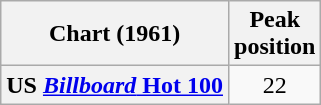<table class="wikitable sortable plainrowheaders" style="text-align:center;">
<tr>
<th scope="col">Chart (1961)</th>
<th scope="col">Peak<br>position</th>
</tr>
<tr>
<th scope="row">US <a href='#'><em>Billboard</em> Hot 100</a></th>
<td align="center">22</td>
</tr>
</table>
